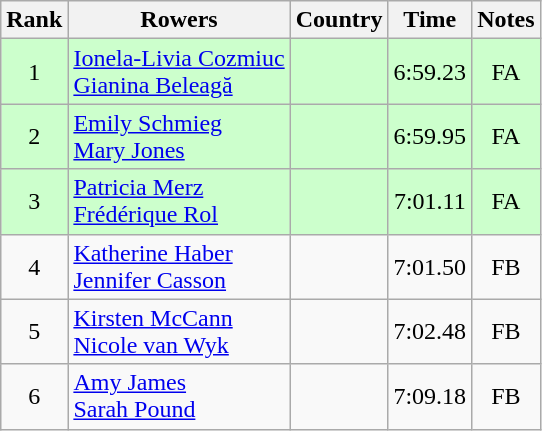<table class="wikitable" style="text-align:center">
<tr>
<th>Rank</th>
<th>Rowers</th>
<th>Country</th>
<th>Time</th>
<th>Notes</th>
</tr>
<tr bgcolor=ccffcc>
<td>1</td>
<td align="left"><a href='#'>Ionela-Livia Cozmiuc</a><br><a href='#'>Gianina Beleagă</a></td>
<td align="left"></td>
<td>6:59.23</td>
<td>FA</td>
</tr>
<tr bgcolor=ccffcc>
<td>2</td>
<td align="left"><a href='#'>Emily Schmieg</a><br><a href='#'>Mary Jones</a></td>
<td align="left"></td>
<td>6:59.95</td>
<td>FA</td>
</tr>
<tr bgcolor=ccffcc>
<td>3</td>
<td align="left"><a href='#'>Patricia Merz</a><br><a href='#'>Frédérique Rol</a></td>
<td align="left"></td>
<td>7:01.11</td>
<td>FA</td>
</tr>
<tr>
<td>4</td>
<td align="left"><a href='#'>Katherine Haber</a><br><a href='#'>Jennifer Casson</a></td>
<td align="left"></td>
<td>7:01.50</td>
<td>FB</td>
</tr>
<tr>
<td>5</td>
<td align="left"><a href='#'>Kirsten McCann</a><br><a href='#'>Nicole van Wyk</a></td>
<td align="left"></td>
<td>7:02.48</td>
<td>FB</td>
</tr>
<tr>
<td>6</td>
<td align="left"><a href='#'>Amy James</a><br><a href='#'>Sarah Pound</a></td>
<td align="left"></td>
<td>7:09.18</td>
<td>FB</td>
</tr>
</table>
